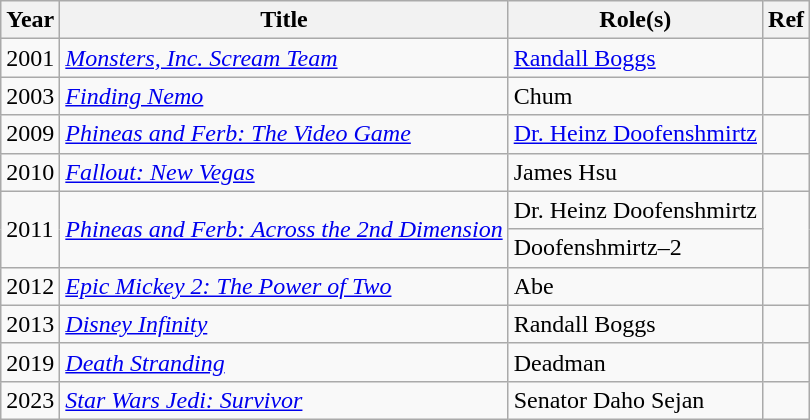<table class="wikitable plainrowheaders sortable">
<tr>
<th scope="col">Year</th>
<th scope="col">Title</th>
<th scope="col">Role(s)</th>
<th scope="col" class="unsortable">Ref</th>
</tr>
<tr>
<td>2001</td>
<td><em><a href='#'>Monsters, Inc. Scream Team</a></em></td>
<td><a href='#'>Randall Boggs</a></td>
<td></td>
</tr>
<tr>
<td>2003</td>
<td><em><a href='#'>Finding Nemo</a></em></td>
<td>Chum</td>
<td></td>
</tr>
<tr>
<td>2009</td>
<td><em><a href='#'>Phineas and Ferb: The Video Game</a></em></td>
<td><a href='#'>Dr. Heinz Doofenshmirtz</a></td>
<td></td>
</tr>
<tr>
<td>2010</td>
<td><em><a href='#'>Fallout: New Vegas</a></em></td>
<td>James Hsu</td>
<td></td>
</tr>
<tr>
<td rowspan=2>2011</td>
<td rowspan=2><em><a href='#'>Phineas and Ferb: Across the 2nd Dimension</a></em></td>
<td>Dr. Heinz Doofenshmirtz</td>
<td rowspan=2></td>
</tr>
<tr>
<td>Doofenshmirtz–2</td>
</tr>
<tr>
<td>2012</td>
<td><em><a href='#'>Epic Mickey 2: The Power of Two</a></em></td>
<td>Abe</td>
<td></td>
</tr>
<tr>
<td>2013</td>
<td><em><a href='#'>Disney Infinity</a></em></td>
<td>Randall Boggs</td>
<td></td>
</tr>
<tr>
<td>2019</td>
<td><em><a href='#'>Death Stranding</a></em></td>
<td>Deadman</td>
<td></td>
</tr>
<tr>
<td>2023</td>
<td><em><a href='#'>Star Wars Jedi: Survivor</a></em></td>
<td>Senator Daho Sejan</td>
<td></td>
</tr>
</table>
